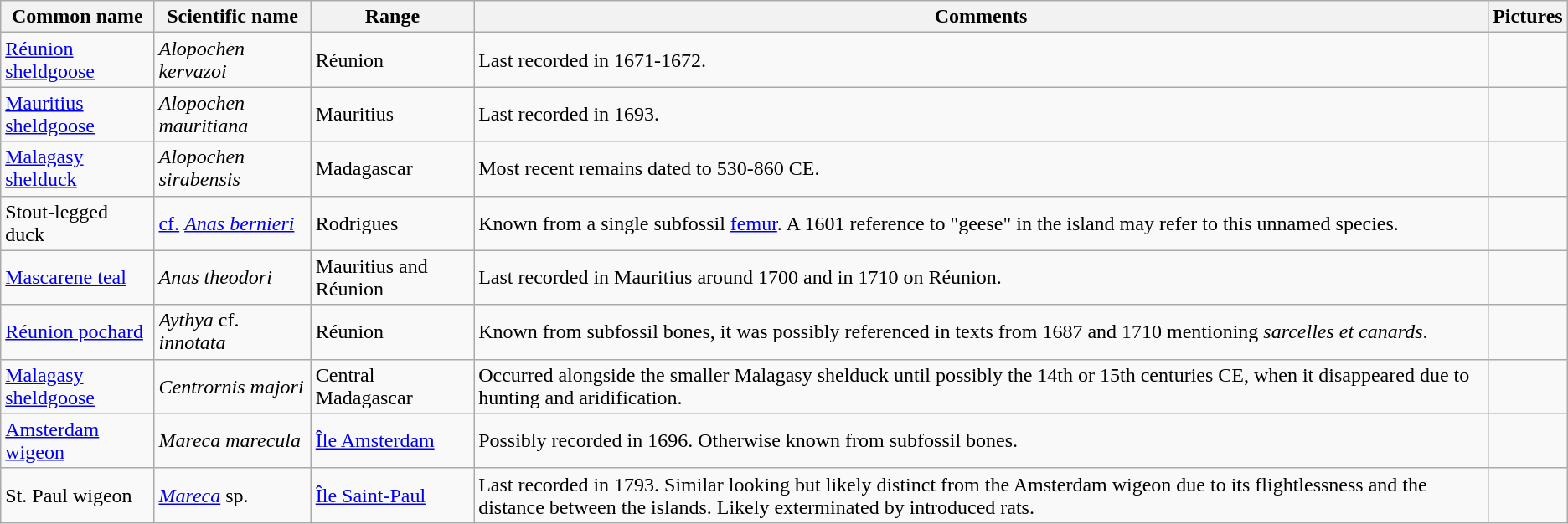<table class="wikitable sortable">
<tr>
<th>Common name</th>
<th>Scientific name</th>
<th>Range</th>
<th class="unsortable">Comments</th>
<th class="unsortable">Pictures</th>
</tr>
<tr>
<td><a href='#'>Réunion sheldgoose</a></td>
<td><em>Alopochen kervazoi</em></td>
<td>Réunion</td>
<td>Last recorded in 1671-1672.</td>
<td></td>
</tr>
<tr>
<td><a href='#'>Mauritius sheldgoose</a></td>
<td><em>Alopochen mauritiana</em></td>
<td>Mauritius</td>
<td>Last recorded in 1693.</td>
<td></td>
</tr>
<tr>
<td><a href='#'>Malagasy shelduck</a></td>
<td><em>Alopochen sirabensis</em></td>
<td>Madagascar</td>
<td>Most recent remains dated to 530-860 CE.</td>
<td></td>
</tr>
<tr>
<td>Stout-legged duck</td>
<td><a href='#'>cf.</a> <em><a href='#'>Anas bernieri</a></em></td>
<td>Rodrigues</td>
<td>Known from a single subfossil <a href='#'>femur</a>. A 1601 reference to "geese" in the island may refer to this unnamed species.</td>
<td></td>
</tr>
<tr>
<td><a href='#'>Mascarene teal</a></td>
<td><em>Anas theodori</em></td>
<td>Mauritius and Réunion</td>
<td>Last recorded in Mauritius around 1700 and in 1710 on Réunion.</td>
<td></td>
</tr>
<tr>
<td><a href='#'>Réunion pochard</a></td>
<td><em>Aythya</em> cf. <em>innotata</em></td>
<td>Réunion</td>
<td>Known from subfossil bones, it was possibly referenced in texts from 1687 and 1710 mentioning <em>sarcelles et canards</em>.</td>
<td></td>
</tr>
<tr>
<td><a href='#'>Malagasy sheldgoose</a></td>
<td><em>Centrornis majori</em></td>
<td>Central Madagascar</td>
<td>Occurred alongside the smaller Malagasy shelduck until possibly the 14th or 15th centuries CE, when it disappeared due to hunting and aridification.</td>
<td></td>
</tr>
<tr>
<td><a href='#'>Amsterdam wigeon</a></td>
<td><em>Mareca marecula</em></td>
<td><a href='#'>Île Amsterdam</a></td>
<td>Possibly recorded in 1696. Otherwise known from subfossil bones.</td>
<td></td>
</tr>
<tr>
<td>St. Paul wigeon</td>
<td><em><a href='#'>Mareca</a></em> sp.</td>
<td><a href='#'>Île Saint-Paul</a></td>
<td>Last recorded in 1793. Similar looking but likely distinct from the Amsterdam wigeon due to its flightlessness and the distance between the islands. Likely exterminated by introduced rats.</td>
<td></td>
</tr>
</table>
